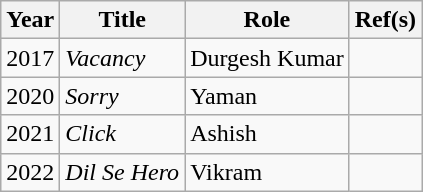<table class="wikitable sortable">
<tr>
<th>Year</th>
<th>Title</th>
<th>Role</th>
<th>Ref(s)</th>
</tr>
<tr>
<td>2017</td>
<td><em>Vacancy</em></td>
<td>Durgesh Kumar</td>
<td></td>
</tr>
<tr>
<td>2020</td>
<td><em>Sorry</em></td>
<td>Yaman</td>
<td></td>
</tr>
<tr>
<td>2021</td>
<td><em>Click</em></td>
<td>Ashish</td>
<td></td>
</tr>
<tr>
<td>2022</td>
<td><em>Dil Se Hero</em></td>
<td>Vikram</td>
<td></td>
</tr>
</table>
